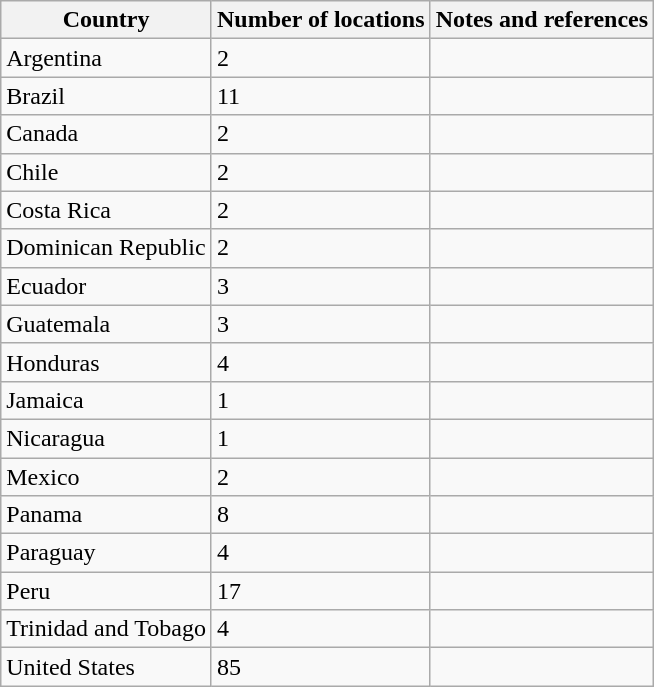<table class="wikitable sortable">
<tr>
<th>Country</th>
<th>Number of locations</th>
<th>Notes and references</th>
</tr>
<tr>
<td>Argentina</td>
<td>2</td>
<td></td>
</tr>
<tr>
<td>Brazil</td>
<td>11</td>
<td></td>
</tr>
<tr>
<td>Canada</td>
<td>2</td>
<td></td>
</tr>
<tr>
<td>Chile</td>
<td>2</td>
<td></td>
</tr>
<tr>
<td>Costa Rica</td>
<td>2</td>
<td></td>
</tr>
<tr>
<td>Dominican Republic</td>
<td>2</td>
<td></td>
</tr>
<tr>
<td>Ecuador</td>
<td>3</td>
<td></td>
</tr>
<tr>
<td>Guatemala</td>
<td>3</td>
<td></td>
</tr>
<tr>
<td>Honduras</td>
<td>4</td>
<td></td>
</tr>
<tr>
<td>Jamaica</td>
<td>1</td>
<td></td>
</tr>
<tr>
<td>Nicaragua</td>
<td>1</td>
<td></td>
</tr>
<tr>
<td>Mexico</td>
<td>2</td>
<td></td>
</tr>
<tr>
<td>Panama</td>
<td>8</td>
<td></td>
</tr>
<tr>
<td>Paraguay</td>
<td>4</td>
<td></td>
</tr>
<tr>
<td>Peru</td>
<td>17</td>
<td></td>
</tr>
<tr>
<td>Trinidad and Tobago</td>
<td>4</td>
<td></td>
</tr>
<tr>
<td>United States</td>
<td>85</td>
<td></td>
</tr>
</table>
